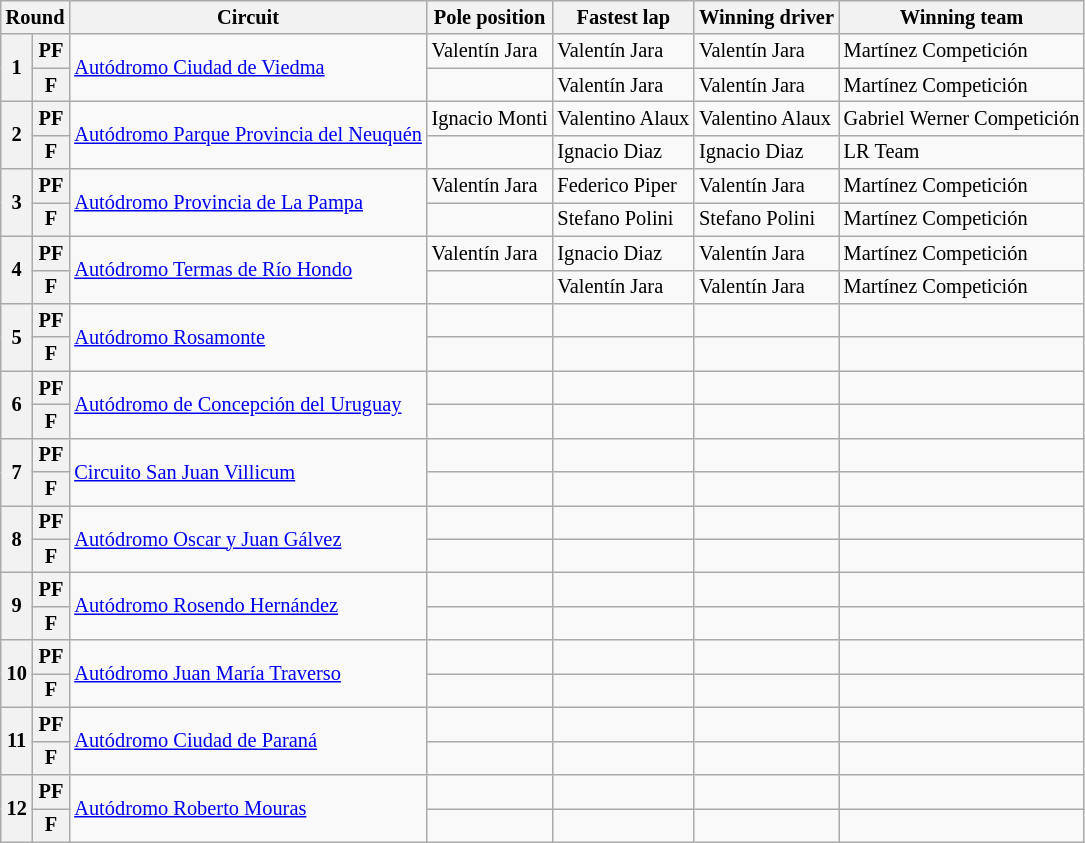<table class="wikitable" style="font-size: 85%;">
<tr>
<th colspan="2">Round</th>
<th>Circuit</th>
<th>Pole position</th>
<th>Fastest lap</th>
<th>Winning driver</th>
<th>Winning team</th>
</tr>
<tr>
<th rowspan="2">1</th>
<th>PF</th>
<td rowspan="2"> <a href='#'>Autódromo Ciudad de Viedma</a></td>
<td> Valentín Jara</td>
<td> Valentín Jara</td>
<td> Valentín Jara</td>
<td>Martínez Competición</td>
</tr>
<tr>
<th>F</th>
<td></td>
<td> Valentín Jara</td>
<td> Valentín Jara</td>
<td>Martínez Competición</td>
</tr>
<tr>
<th rowspan="2">2</th>
<th>PF</th>
<td rowspan="2"> <a href='#'>Autódromo Parque Provincia del Neuquén</a></td>
<td> Ignacio Monti</td>
<td> Valentino Alaux</td>
<td> Valentino Alaux</td>
<td>Gabriel Werner Competición</td>
</tr>
<tr>
<th>F</th>
<td></td>
<td> Ignacio Diaz</td>
<td> Ignacio Diaz</td>
<td>LR Team</td>
</tr>
<tr>
<th rowspan="2">3</th>
<th>PF</th>
<td rowspan="2"> <a href='#'>Autódromo Provincia de La Pampa</a></td>
<td> Valentín Jara</td>
<td> Federico Piper</td>
<td> Valentín Jara</td>
<td>Martínez Competición</td>
</tr>
<tr>
<th>F</th>
<td></td>
<td> Stefano Polini</td>
<td> Stefano Polini</td>
<td>Martínez Competición</td>
</tr>
<tr>
<th rowspan="2">4</th>
<th>PF</th>
<td rowspan="2"> <a href='#'>Autódromo Termas de Río Hondo</a></td>
<td> Valentín Jara</td>
<td> Ignacio Diaz</td>
<td> Valentín Jara</td>
<td>Martínez Competición</td>
</tr>
<tr>
<th>F</th>
<td></td>
<td> Valentín Jara</td>
<td> Valentín Jara</td>
<td>Martínez Competición</td>
</tr>
<tr>
<th rowspan="2">5</th>
<th>PF</th>
<td rowspan="2"> <a href='#'>Autódromo Rosamonte</a></td>
<td></td>
<td></td>
<td></td>
<td></td>
</tr>
<tr>
<th>F</th>
<td></td>
<td></td>
<td></td>
<td></td>
</tr>
<tr>
<th rowspan="2">6</th>
<th>PF</th>
<td rowspan="2"> <a href='#'>Autódromo de Concepción del Uruguay</a></td>
<td></td>
<td></td>
<td></td>
<td></td>
</tr>
<tr>
<th>F</th>
<td></td>
<td></td>
<td></td>
<td></td>
</tr>
<tr>
<th rowspan="2">7</th>
<th>PF</th>
<td rowspan="2"> <a href='#'>Circuito San Juan Villicum</a></td>
<td></td>
<td></td>
<td></td>
<td></td>
</tr>
<tr>
<th>F</th>
<td></td>
<td></td>
<td></td>
<td></td>
</tr>
<tr>
<th rowspan="2">8</th>
<th>PF</th>
<td rowspan="2"> <a href='#'>Autódromo Oscar y Juan Gálvez</a></td>
<td></td>
<td></td>
<td></td>
<td></td>
</tr>
<tr>
<th>F</th>
<td></td>
<td></td>
<td></td>
<td></td>
</tr>
<tr>
<th rowspan="2">9</th>
<th>PF</th>
<td rowspan="2"> <a href='#'>Autódromo Rosendo Hernández</a></td>
<td></td>
<td></td>
<td></td>
<td></td>
</tr>
<tr>
<th>F</th>
<td></td>
<td></td>
<td></td>
<td></td>
</tr>
<tr>
<th rowspan="2">10</th>
<th>PF</th>
<td rowspan="2"> <a href='#'>Autódromo Juan María Traverso</a></td>
<td></td>
<td></td>
<td></td>
<td></td>
</tr>
<tr>
<th>F</th>
<td></td>
<td></td>
<td></td>
<td></td>
</tr>
<tr>
<th rowspan="2">11</th>
<th>PF</th>
<td rowspan="2"> <a href='#'>Autódromo Ciudad de Paraná</a></td>
<td></td>
<td></td>
<td></td>
<td></td>
</tr>
<tr>
<th>F</th>
<td></td>
<td></td>
<td></td>
<td></td>
</tr>
<tr>
<th rowspan="2">12</th>
<th>PF</th>
<td rowspan="2"> <a href='#'>Autódromo Roberto Mouras</a></td>
<td></td>
<td></td>
<td></td>
<td></td>
</tr>
<tr>
<th>F</th>
<td></td>
<td></td>
<td></td>
<td></td>
</tr>
</table>
